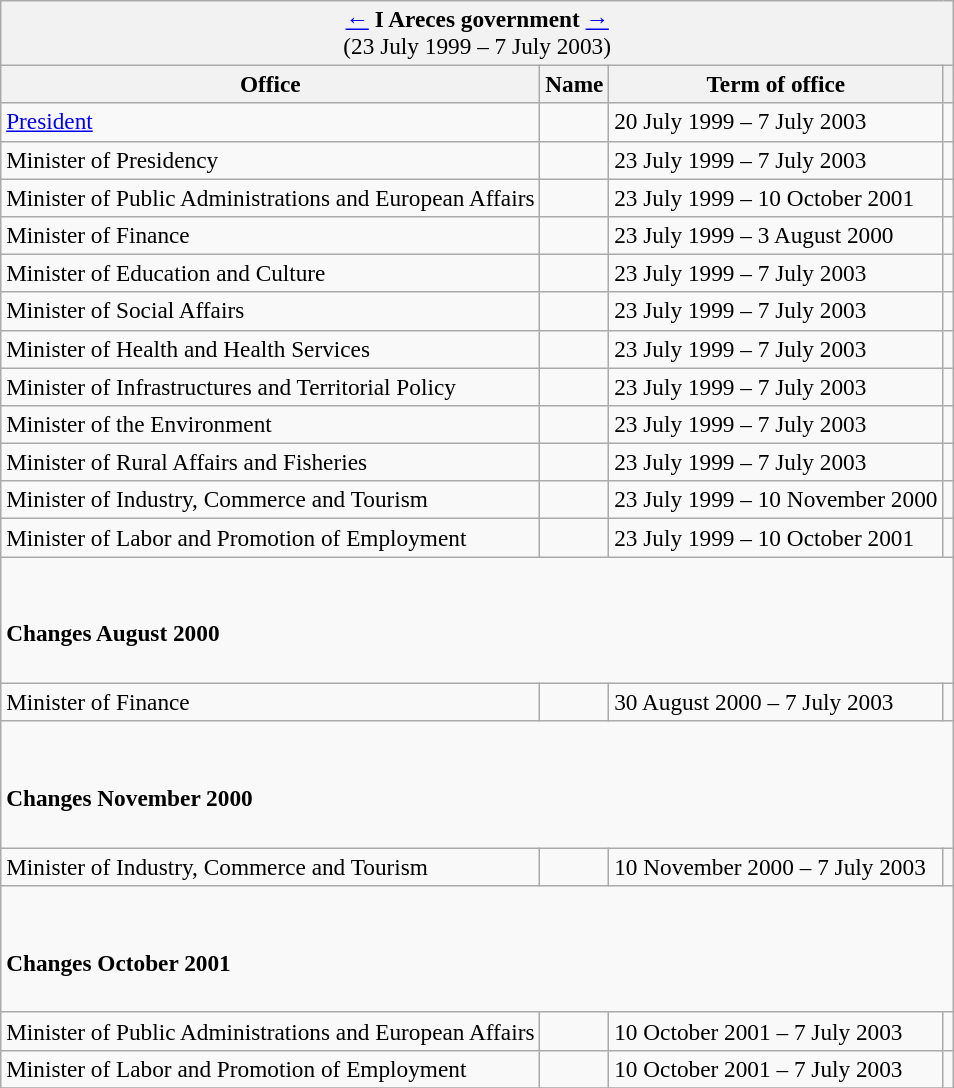<table class="wikitable" style="font-size:97%;">
<tr>
<td colspan="4" bgcolor="#F2F2F2" align="center"><a href='#'>←</a> <strong>I Areces government</strong>  <a href='#'>→</a><br>(23 July 1999 – 7 July 2003)</td>
</tr>
<tr>
<th>Office</th>
<th>Name</th>
<th>Term of office</th>
<th></th>
</tr>
<tr>
<td><a href='#'>President</a></td>
<td><strong></strong></td>
<td>20 July 1999 – 7 July 2003</td>
<td align=center></td>
</tr>
<tr>
<td>Minister of Presidency</td>
<td><strong></strong> </td>
<td>23 July 1999 – 7 July 2003</td>
<td align="center"></td>
</tr>
<tr>
<td>Minister of Public Administrations and European Affairs</td>
<td><strong></strong></td>
<td>23 July 1999 – 10 October 2001</td>
<td align="center"></td>
</tr>
<tr>
<td>Minister of Finance</td>
<td><strong></strong></td>
<td>23 July 1999 – 3 August 2000</td>
<td align="center"></td>
</tr>
<tr>
<td>Minister of Education and Culture</td>
<td><strong></strong></td>
<td>23 July 1999 – 7 July 2003</td>
<td align="center"></td>
</tr>
<tr>
<td>Minister of Social Affairs</td>
<td><strong></strong> </td>
<td>23 July 1999 – 7 July 2003</td>
<td align="center"></td>
</tr>
<tr>
<td>Minister of Health and Health Services</td>
<td><strong></strong></td>
<td>23 July 1999 – 7 July 2003</td>
<td align="center"></td>
</tr>
<tr>
<td>Minister of Infrastructures and Territorial Policy</td>
<td><strong></strong></td>
<td>23 July 1999 – 7 July 2003</td>
<td align="center"></td>
</tr>
<tr>
<td>Minister of the Environment</td>
<td><strong></strong></td>
<td>23 July 1999 – 7 July 2003</td>
<td align="center"></td>
</tr>
<tr>
<td>Minister of Rural Affairs and Fisheries</td>
<td><strong></strong></td>
<td>23 July 1999 – 7 July 2003</td>
<td align="center"></td>
</tr>
<tr>
<td>Minister of Industry, Commerce and Tourism</td>
<td><strong></strong></td>
<td>23 July 1999 – 10 November 2000</td>
<td align="center"></td>
</tr>
<tr>
<td>Minister of Labor and Promotion of Employment</td>
<td><strong></strong></td>
<td>23 July 1999 – 10 October 2001</td>
<td align="center"></td>
</tr>
<tr>
<td colspan="4"><br><h4>Changes August 2000</h4></td>
</tr>
<tr>
<td>Minister of Finance</td>
<td><strong></strong> </td>
<td>30 August 2000 – 7 July 2003</td>
<td align="center"></td>
</tr>
<tr>
<td colspan="4"><br><h4>Changes November 2000</h4></td>
</tr>
<tr>
<td>Minister of Industry, Commerce and Tourism</td>
<td><strong></strong></td>
<td>10 November 2000 – 7 July 2003</td>
<td align="center"></td>
</tr>
<tr>
<td colspan="4"><br><h4>Changes October 2001</h4></td>
</tr>
<tr>
<td>Minister of Public Administrations and European Affairs</td>
<td><strong></strong></td>
<td>10 October 2001 – 7 July 2003</td>
<td align="center"></td>
</tr>
<tr>
<td>Minister of Labor and Promotion of Employment</td>
<td><strong></strong></td>
<td>10 October 2001 – 7 July 2003</td>
<td align="center"></td>
</tr>
<tr>
</tr>
</table>
